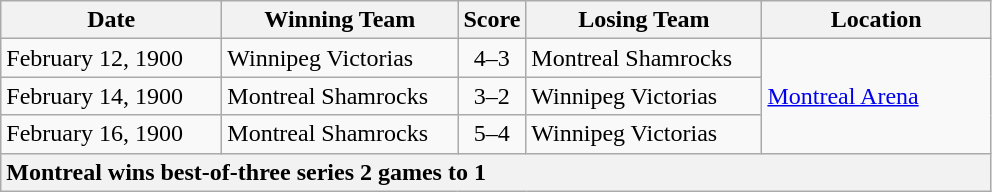<table class="wikitable">
<tr>
<th width="140">Date</th>
<th width="150">Winning Team</th>
<th width="5">Score</th>
<th width="150">Losing Team</th>
<th width="145">Location</th>
</tr>
<tr>
<td>February 12, 1900</td>
<td>Winnipeg Victorias</td>
<td align="center">4–3</td>
<td>Montreal Shamrocks</td>
<td rowspan="3"><a href='#'>Montreal Arena</a></td>
</tr>
<tr>
<td>February 14, 1900</td>
<td>Montreal Shamrocks</td>
<td align="center">3–2</td>
<td>Winnipeg Victorias</td>
</tr>
<tr>
<td>February 16, 1900</td>
<td>Montreal Shamrocks</td>
<td align="center">5–4</td>
<td>Winnipeg Victorias</td>
</tr>
<tr>
<th colspan="5" style="text-align:left;">Montreal wins best-of-three series 2 games to 1</th>
</tr>
</table>
